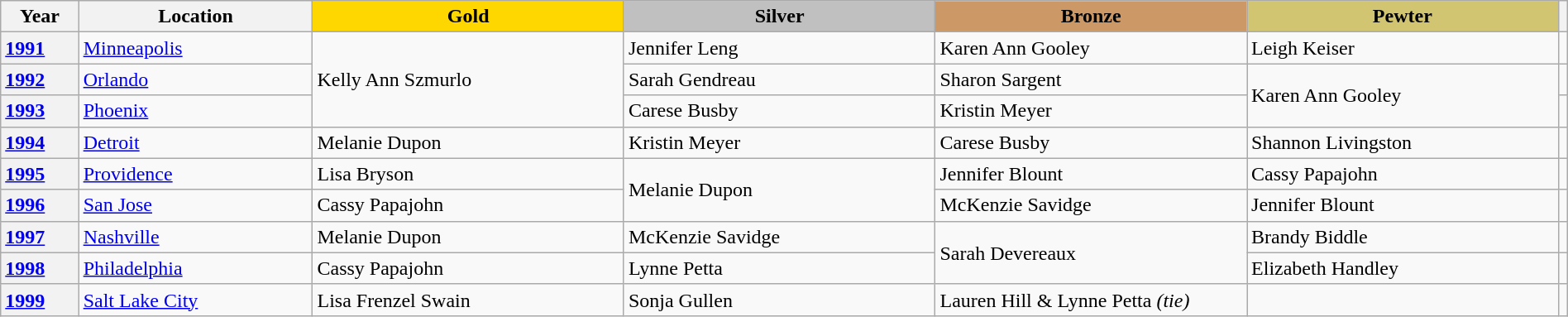<table class="wikitable unsortable" style="text-align:left; width:100%">
<tr>
<th scope="col" style="text-align:center; width:5%">Year</th>
<th scope="col" style="text-align:center; width:15%">Location</th>
<th scope="col" style="text-align:center; width:20%; background:gold">Gold</th>
<th scope="col" style="text-align:center; width:20%; background:silver">Silver</th>
<th scope="col" style="text-align:center; width:20%; background:#c96">Bronze</th>
<th scope="col" style="text-align:center; width:20%; background:#d1c571">Pewter</th>
<th scope="col" style="text-align:center"></th>
</tr>
<tr>
<th scope="row" style="text-align:left"><a href='#'>1991</a></th>
<td><a href='#'>Minneapolis</a></td>
<td rowspan="3">Kelly Ann Szmurlo</td>
<td>Jennifer Leng</td>
<td>Karen Ann Gooley</td>
<td>Leigh Keiser</td>
<td></td>
</tr>
<tr>
<th scope="row" style="text-align:left"><a href='#'>1992</a></th>
<td><a href='#'>Orlando</a></td>
<td>Sarah Gendreau</td>
<td>Sharon Sargent</td>
<td rowspan="2">Karen Ann Gooley</td>
<td></td>
</tr>
<tr>
<th scope="row" style="text-align:left"><a href='#'>1993</a></th>
<td><a href='#'>Phoenix</a></td>
<td>Carese Busby</td>
<td>Kristin Meyer</td>
<td></td>
</tr>
<tr>
<th scope="row" style="text-align:left"><a href='#'>1994</a></th>
<td><a href='#'>Detroit</a></td>
<td>Melanie Dupon</td>
<td>Kristin Meyer</td>
<td>Carese Busby</td>
<td>Shannon Livingston</td>
<td></td>
</tr>
<tr>
<th scope="row" style="text-align:left"><a href='#'>1995</a></th>
<td><a href='#'>Providence</a></td>
<td>Lisa Bryson</td>
<td rowspan="2">Melanie Dupon</td>
<td>Jennifer Blount</td>
<td>Cassy Papajohn</td>
<td></td>
</tr>
<tr>
<th scope="row" style="text-align:left"><a href='#'>1996</a></th>
<td><a href='#'>San Jose</a></td>
<td>Cassy Papajohn</td>
<td>McKenzie Savidge</td>
<td>Jennifer Blount</td>
<td></td>
</tr>
<tr>
<th scope="row" style="text-align:left"><a href='#'>1997</a></th>
<td><a href='#'>Nashville</a></td>
<td>Melanie Dupon</td>
<td>McKenzie Savidge</td>
<td rowspan="2">Sarah Devereaux</td>
<td>Brandy Biddle</td>
<td></td>
</tr>
<tr>
<th scope="row" style="text-align:left"><a href='#'>1998</a></th>
<td><a href='#'>Philadelphia</a></td>
<td>Cassy Papajohn</td>
<td>Lynne Petta</td>
<td>Elizabeth Handley</td>
<td></td>
</tr>
<tr>
<th scope="row" style="text-align:left"><a href='#'>1999</a></th>
<td><a href='#'>Salt Lake City</a></td>
<td>Lisa Frenzel Swain</td>
<td>Sonja Gullen</td>
<td>Lauren Hill & Lynne Petta <em>(tie)</em></td>
<td></td>
<td></td>
</tr>
</table>
